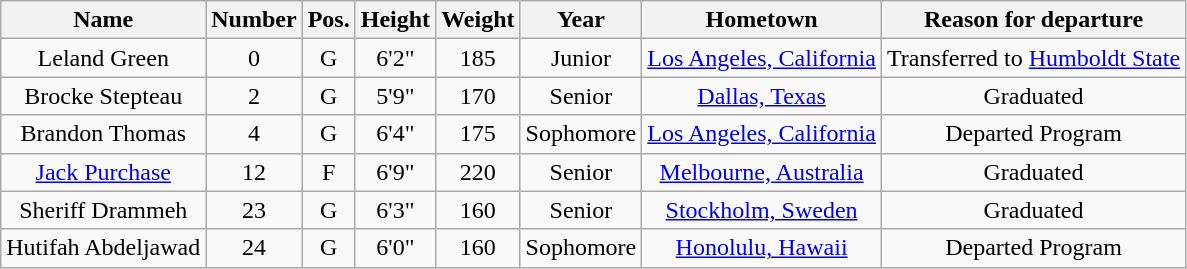<table class="wikitable sortable" border="1">
<tr align="center">
<th>Name</th>
<th>Number</th>
<th>Pos.</th>
<th>Height</th>
<th>Weight</th>
<th>Year</th>
<th>Hometown</th>
<th class="unsortable">Reason for departure</th>
</tr>
<tr align="center">
<td>Leland Green</td>
<td>0</td>
<td>G</td>
<td>6'2"</td>
<td>185</td>
<td>Junior</td>
<td><a href='#'>Los Angeles, California</a></td>
<td>Transferred to <a href='#'>Humboldt State</a></td>
</tr>
<tr align="center">
<td>Brocke Stepteau</td>
<td>2</td>
<td>G</td>
<td>5'9"</td>
<td>170</td>
<td>Senior</td>
<td><a href='#'>Dallas, Texas</a></td>
<td>Graduated</td>
</tr>
<tr align="center">
<td>Brandon Thomas</td>
<td>4</td>
<td>G</td>
<td>6'4"</td>
<td>175</td>
<td>Sophomore</td>
<td><a href='#'>Los Angeles, California</a></td>
<td>Departed Program</td>
</tr>
<tr align="center">
<td><a href='#'>Jack Purchase</a></td>
<td>12</td>
<td>F</td>
<td>6'9"</td>
<td>220</td>
<td>Senior</td>
<td><a href='#'>Melbourne, Australia</a></td>
<td>Graduated</td>
</tr>
<tr align="center">
<td>Sheriff Drammeh</td>
<td>23</td>
<td>G</td>
<td>6'3"</td>
<td>160</td>
<td>Senior</td>
<td><a href='#'>Stockholm, Sweden</a></td>
<td>Graduated</td>
</tr>
<tr align="center">
<td>Hutifah Abdeljawad</td>
<td>24</td>
<td>G</td>
<td>6'0"</td>
<td>160</td>
<td>Sophomore</td>
<td><a href='#'>Honolulu, Hawaii</a></td>
<td>Departed Program</td>
</tr>
</table>
